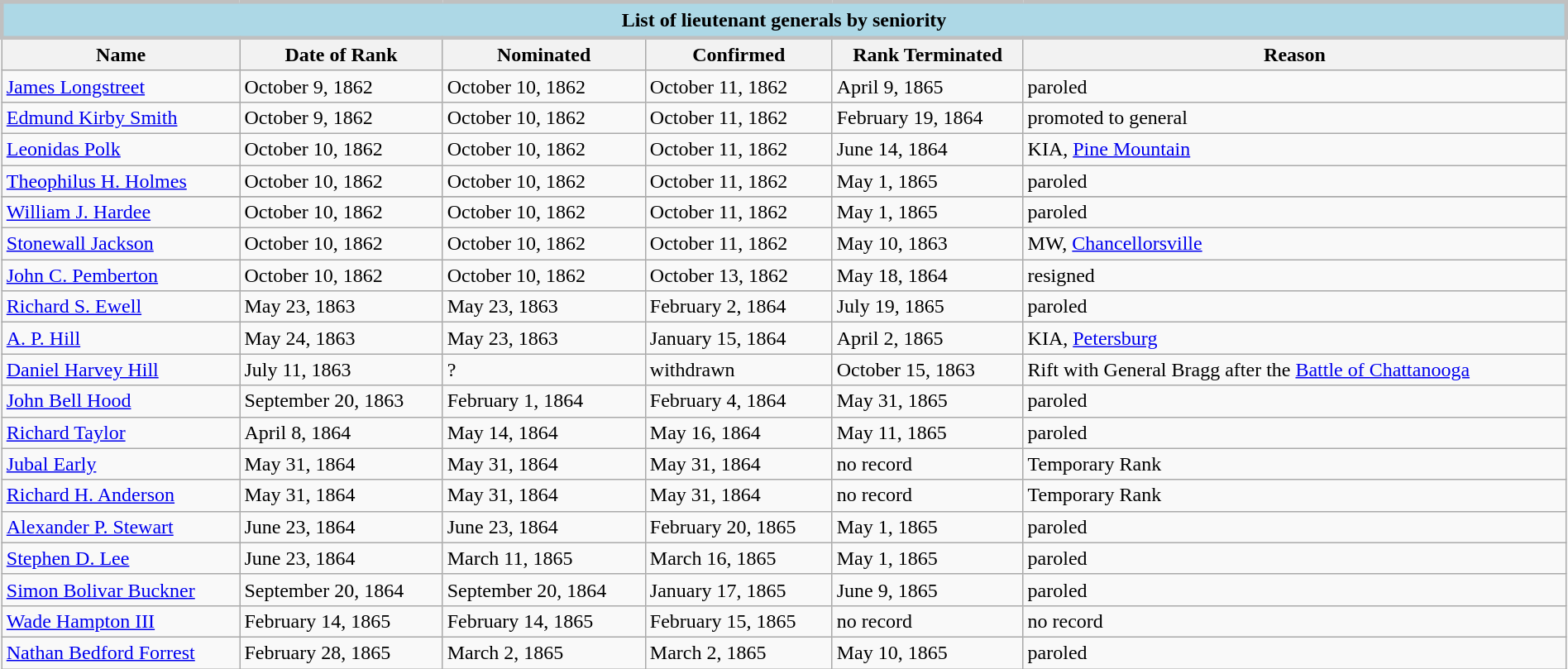<table class="wikitable collapsible collapsed" width="100%">
<tr>
<th colspan=6 style="background-color:#add8e6; border: 3px solid silver; margin-top: 0.2em; padding: 4px;"><strong>List of lieutenant generals by seniority</strong></th>
</tr>
<tr>
<th>Name</th>
<th>Date of Rank</th>
<th>Nominated</th>
<th>Confirmed</th>
<th>Rank Terminated</th>
<th>Reason</th>
</tr>
<tr>
<td><a href='#'>James Longstreet</a></td>
<td>October 9, 1862</td>
<td>October 10, 1862</td>
<td>October 11, 1862</td>
<td>April 9, 1865</td>
<td>paroled</td>
</tr>
<tr>
<td><a href='#'>Edmund Kirby Smith</a></td>
<td>October 9, 1862</td>
<td>October 10, 1862</td>
<td>October 11, 1862</td>
<td>February 19, 1864</td>
<td>promoted to general</td>
</tr>
<tr>
<td><a href='#'>Leonidas Polk</a></td>
<td>October 10, 1862</td>
<td>October 10, 1862</td>
<td>October 11, 1862</td>
<td>June 14, 1864</td>
<td>KIA, <a href='#'>Pine Mountain</a></td>
</tr>
<tr>
<td><a href='#'>Theophilus H. Holmes</a></td>
<td>October 10, 1862</td>
<td>October 10, 1862</td>
<td>October 11, 1862</td>
<td>May 1, 1865</td>
<td>paroled</td>
</tr>
<tr>
</tr>
<tr>
<td><a href='#'>William J. Hardee</a></td>
<td>October 10, 1862</td>
<td>October 10, 1862</td>
<td>October 11, 1862</td>
<td>May 1, 1865</td>
<td>paroled</td>
</tr>
<tr>
<td><a href='#'>Stonewall Jackson</a></td>
<td>October 10, 1862</td>
<td>October 10, 1862</td>
<td>October 11, 1862</td>
<td>May 10, 1863</td>
<td>MW, <a href='#'>Chancellorsville</a></td>
</tr>
<tr>
<td><a href='#'>John C. Pemberton</a></td>
<td>October 10, 1862</td>
<td>October 10, 1862</td>
<td>October 13, 1862</td>
<td>May 18, 1864</td>
<td>resigned</td>
</tr>
<tr>
<td><a href='#'>Richard S. Ewell</a></td>
<td>May 23, 1863</td>
<td>May 23, 1863</td>
<td>February 2, 1864</td>
<td>July 19, 1865</td>
<td>paroled</td>
</tr>
<tr>
<td><a href='#'>A. P. Hill</a></td>
<td>May 24, 1863</td>
<td>May 23, 1863</td>
<td>January 15, 1864</td>
<td>April 2, 1865</td>
<td>KIA, <a href='#'>Petersburg</a></td>
</tr>
<tr>
<td><a href='#'>Daniel Harvey Hill</a></td>
<td>July 11, 1863</td>
<td>?</td>
<td>withdrawn</td>
<td>October 15, 1863</td>
<td>Rift with General Bragg after the <a href='#'>Battle of Chattanooga</a></td>
</tr>
<tr>
<td><a href='#'>John Bell Hood</a></td>
<td>September 20, 1863</td>
<td>February 1, 1864</td>
<td>February 4, 1864</td>
<td>May 31, 1865</td>
<td>paroled</td>
</tr>
<tr>
<td><a href='#'>Richard Taylor</a></td>
<td>April 8, 1864</td>
<td>May 14, 1864</td>
<td>May 16, 1864</td>
<td>May 11, 1865</td>
<td>paroled</td>
</tr>
<tr>
<td><a href='#'>Jubal Early</a></td>
<td>May 31, 1864</td>
<td>May 31, 1864</td>
<td>May 31, 1864</td>
<td>no record</td>
<td>Temporary Rank</td>
</tr>
<tr>
<td><a href='#'>Richard H. Anderson</a></td>
<td>May 31, 1864</td>
<td>May 31, 1864</td>
<td>May 31, 1864</td>
<td>no record</td>
<td>Temporary Rank</td>
</tr>
<tr>
<td><a href='#'>Alexander P. Stewart</a></td>
<td>June 23, 1864</td>
<td>June 23, 1864</td>
<td>February 20, 1865</td>
<td>May 1, 1865</td>
<td>paroled</td>
</tr>
<tr>
<td><a href='#'>Stephen D. Lee</a></td>
<td>June 23, 1864</td>
<td>March 11, 1865</td>
<td>March 16, 1865</td>
<td>May 1, 1865</td>
<td>paroled</td>
</tr>
<tr>
<td><a href='#'>Simon Bolivar Buckner</a></td>
<td>September 20, 1864</td>
<td>September 20, 1864</td>
<td>January 17, 1865</td>
<td>June 9, 1865</td>
<td>paroled</td>
</tr>
<tr>
<td><a href='#'>Wade Hampton III</a></td>
<td>February 14, 1865</td>
<td>February 14, 1865</td>
<td>February 15, 1865</td>
<td>no record</td>
<td>no record</td>
</tr>
<tr>
<td><a href='#'>Nathan Bedford Forrest</a></td>
<td>February 28, 1865</td>
<td>March 2, 1865</td>
<td>March 2, 1865</td>
<td>May 10, 1865</td>
<td>paroled</td>
</tr>
</table>
